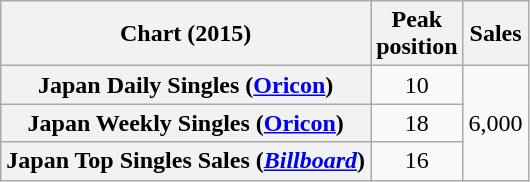<table class="wikitable sortable plainrowheaders" style="text-align:center;">
<tr>
<th scope="col">Chart (2015)</th>
<th scope="col">Peak<br>position</th>
<th scope="col">Sales</th>
</tr>
<tr>
<th scope="row">Japan Daily Singles (<a href='#'>Oricon</a>)</th>
<td style="text-align:center;">10</td>
<td rowspan="6" style="text-align:left;">6,000</td>
</tr>
<tr>
<th scope="row">Japan Weekly Singles (<a href='#'>Oricon</a>)</th>
<td style="text-align:center;">18</td>
</tr>
<tr>
<th scope="row">Japan Top Singles Sales (<em><a href='#'>Billboard</a></em>)</th>
<td style="text-align:center;">16</td>
</tr>
</table>
